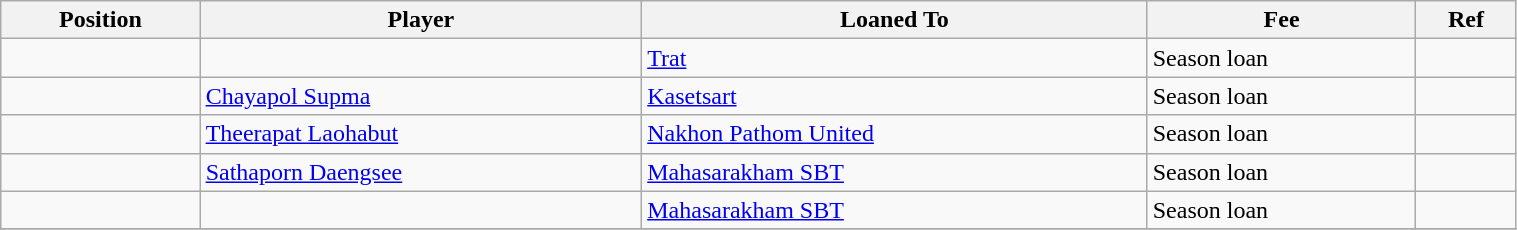<table class="wikitable sortable" style="width:80%; text-align:center; font-size:100%; text-align:left;">
<tr>
<th><strong>Position</strong></th>
<th><strong>Player</strong></th>
<th><strong>Loaned To</strong></th>
<th><strong>Fee</strong></th>
<th><strong>Ref</strong></th>
</tr>
<tr>
<td></td>
<td></td>
<td> <a href='#'>Trat</a></td>
<td>Season loan</td>
<td></td>
</tr>
<tr>
<td></td>
<td> <a href='#'>Chayapol Supma</a></td>
<td> <a href='#'>Kasetsart</a></td>
<td>Season loan</td>
<td></td>
</tr>
<tr>
<td></td>
<td> <a href='#'>Theerapat Laohabut</a></td>
<td> <a href='#'>Nakhon Pathom United</a></td>
<td>Season loan</td>
<td></td>
</tr>
<tr>
<td></td>
<td> <a href='#'>Sathaporn Daengsee</a></td>
<td> <a href='#'>Mahasarakham SBT</a></td>
<td>Season loan</td>
<td></td>
</tr>
<tr>
<td></td>
<td></td>
<td> <a href='#'>Mahasarakham SBT</a></td>
<td>Season loan</td>
<td></td>
</tr>
<tr>
</tr>
</table>
